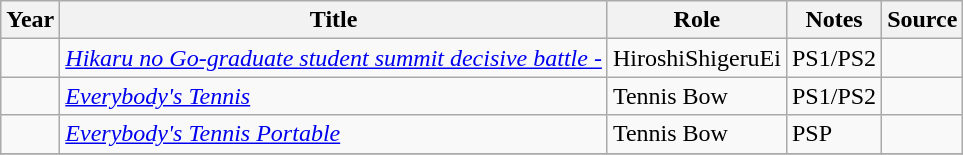<table class="wikitable sortable plainrowheaders">
<tr>
<th>Year</th>
<th>Title</th>
<th>Role</th>
<th class="unsortable">Notes</th>
<th class="unsortable">Source</th>
</tr>
<tr>
<td></td>
<td><em><a href='#'>Hikaru no Go-graduate student summit decisive battle -</a></em></td>
<td>HiroshiShigeruEi</td>
<td>PS1/PS2</td>
<td></td>
</tr>
<tr>
<td></td>
<td><em><a href='#'>Everybody's Tennis</a></em></td>
<td>Tennis Bow</td>
<td>PS1/PS2</td>
<td></td>
</tr>
<tr>
<td></td>
<td><em><a href='#'>Everybody's Tennis Portable</a></em></td>
<td>Tennis Bow</td>
<td>PSP</td>
<td></td>
</tr>
<tr>
</tr>
</table>
